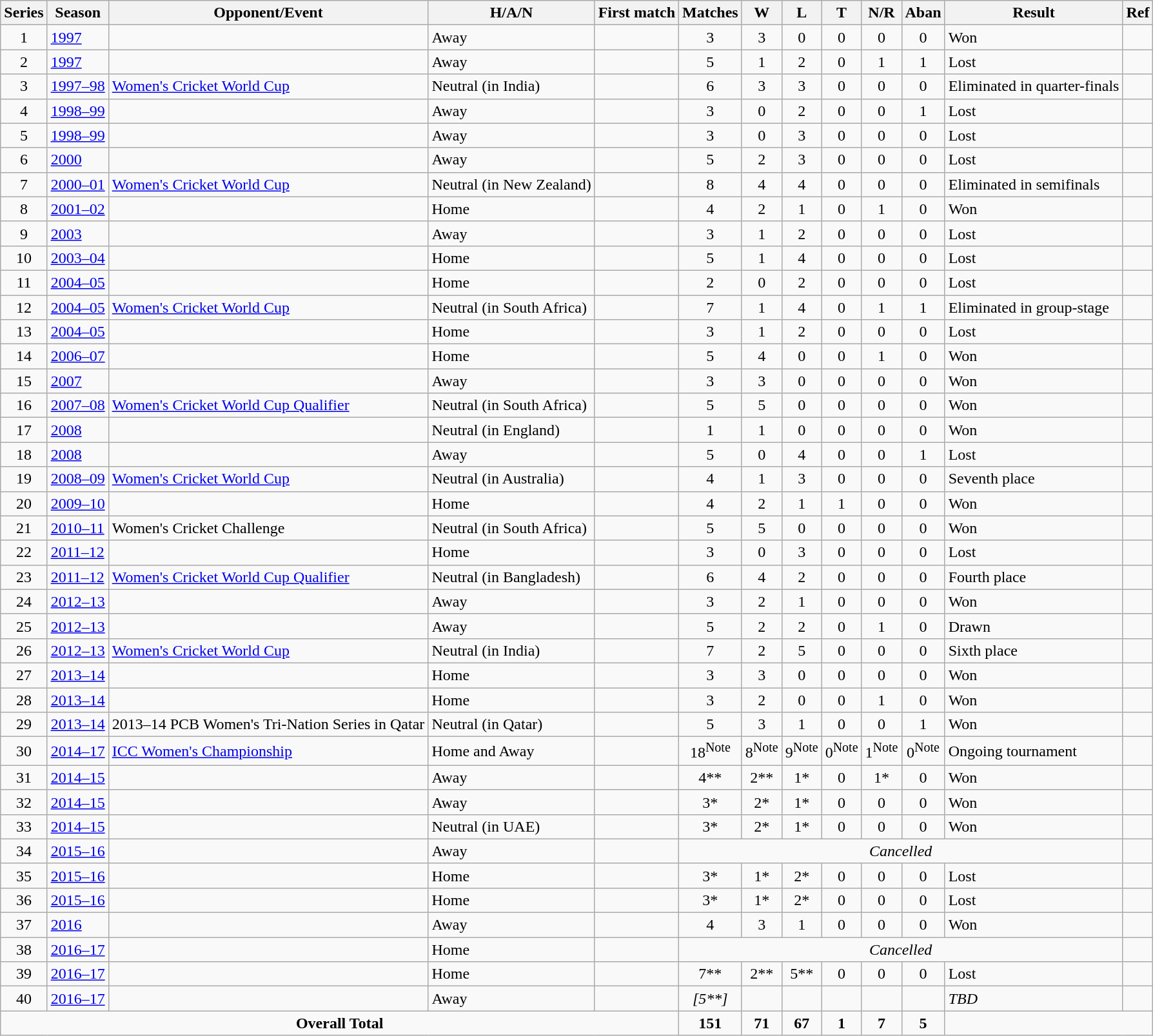<table class="wikitable sortable">
<tr>
<th>Series</th>
<th>Season</th>
<th>Opponent/Event</th>
<th>H/A/N</th>
<th>First match</th>
<th>Matches</th>
<th>W</th>
<th>L</th>
<th>T</th>
<th>N/R</th>
<th>Aban</th>
<th>Result</th>
<th class="unsortable">Ref</th>
</tr>
<tr>
<td align="center">1</td>
<td><a href='#'>1997</a></td>
<td></td>
<td>Away</td>
<td></td>
<td align="center">3</td>
<td align="center">3</td>
<td align="center">0</td>
<td align="center">0</td>
<td align="center">0</td>
<td align="center">0</td>
<td>Won</td>
<td></td>
</tr>
<tr>
<td align="center">2</td>
<td><a href='#'>1997</a></td>
<td></td>
<td>Away</td>
<td></td>
<td align="center">5</td>
<td align="center">1</td>
<td align="center">2</td>
<td align="center">0</td>
<td align="center">1</td>
<td align="center">1</td>
<td>Lost</td>
<td></td>
</tr>
<tr>
<td align="center">3</td>
<td><a href='#'>1997–98</a></td>
<td><a href='#'>Women's Cricket World Cup</a></td>
<td>Neutral (in India)</td>
<td></td>
<td align="center">6</td>
<td align="center">3</td>
<td align="center">3</td>
<td align="center">0</td>
<td align="center">0</td>
<td align="center">0</td>
<td>Eliminated in quarter-finals</td>
<td></td>
</tr>
<tr>
<td align="center">4</td>
<td><a href='#'>1998–99</a></td>
<td></td>
<td>Away</td>
<td></td>
<td align="center">3</td>
<td align="center">0</td>
<td align="center">2</td>
<td align="center">0</td>
<td align="center">0</td>
<td align="center">1</td>
<td>Lost</td>
<td></td>
</tr>
<tr>
<td align="center">5</td>
<td><a href='#'>1998–99</a></td>
<td></td>
<td>Away</td>
<td></td>
<td align="center">3</td>
<td align="center">0</td>
<td align="center">3</td>
<td align="center">0</td>
<td align="center">0</td>
<td align="center">0</td>
<td>Lost</td>
<td></td>
</tr>
<tr>
<td align="center">6</td>
<td><a href='#'>2000</a></td>
<td></td>
<td>Away</td>
<td></td>
<td align="center">5</td>
<td align="center">2</td>
<td align="center">3</td>
<td align="center">0</td>
<td align="center">0</td>
<td align="center">0</td>
<td>Lost</td>
<td></td>
</tr>
<tr>
<td align="center">7</td>
<td><a href='#'>2000–01</a></td>
<td><a href='#'>Women's Cricket World Cup</a></td>
<td>Neutral (in New Zealand)</td>
<td></td>
<td align="center">8</td>
<td align="center">4</td>
<td align="center">4</td>
<td align="center">0</td>
<td align="center">0</td>
<td align="center">0</td>
<td>Eliminated in semifinals</td>
<td></td>
</tr>
<tr>
<td align="center">8</td>
<td><a href='#'>2001–02</a></td>
<td></td>
<td>Home</td>
<td></td>
<td align="center">4</td>
<td align="center">2</td>
<td align="center">1</td>
<td align="center">0</td>
<td align="center">1</td>
<td align="center">0</td>
<td>Won</td>
<td></td>
</tr>
<tr>
<td align="center">9</td>
<td><a href='#'>2003</a></td>
<td></td>
<td>Away</td>
<td></td>
<td align="center">3</td>
<td align="center">1</td>
<td align="center">2</td>
<td align="center">0</td>
<td align="center">0</td>
<td align="center">0</td>
<td>Lost</td>
<td></td>
</tr>
<tr>
<td align="center">10</td>
<td><a href='#'>2003–04</a></td>
<td></td>
<td>Home</td>
<td></td>
<td align="center">5</td>
<td align="center">1</td>
<td align="center">4</td>
<td align="center">0</td>
<td align="center">0</td>
<td align="center">0</td>
<td>Lost</td>
<td></td>
</tr>
<tr>
<td align="center">11</td>
<td><a href='#'>2004–05</a></td>
<td></td>
<td>Home</td>
<td></td>
<td align="center">2</td>
<td align="center">0</td>
<td align="center">2</td>
<td align="center">0</td>
<td align="center">0</td>
<td align="center">0</td>
<td>Lost</td>
<td></td>
</tr>
<tr>
<td align="center">12</td>
<td><a href='#'>2004–05</a></td>
<td><a href='#'>Women's Cricket World Cup</a></td>
<td>Neutral (in South Africa)</td>
<td></td>
<td align="center">7</td>
<td align="center">1</td>
<td align="center">4</td>
<td align="center">0</td>
<td align="center">1</td>
<td align="center">1</td>
<td>Eliminated in group-stage</td>
<td></td>
</tr>
<tr>
<td align="center">13</td>
<td><a href='#'>2004–05</a></td>
<td></td>
<td>Home</td>
<td></td>
<td align="center">3</td>
<td align="center">1</td>
<td align="center">2</td>
<td align="center">0</td>
<td align="center">0</td>
<td align="center">0</td>
<td>Lost</td>
<td></td>
</tr>
<tr>
<td align="center">14</td>
<td><a href='#'>2006–07</a></td>
<td></td>
<td>Home</td>
<td></td>
<td align="center">5</td>
<td align="center">4</td>
<td align="center">0</td>
<td align="center">0</td>
<td align="center">1</td>
<td align="center">0</td>
<td>Won</td>
<td></td>
</tr>
<tr>
<td align="center">15</td>
<td><a href='#'>2007</a></td>
<td></td>
<td>Away</td>
<td></td>
<td align="center">3</td>
<td align="center">3</td>
<td align="center">0</td>
<td align="center">0</td>
<td align="center">0</td>
<td align="center">0</td>
<td>Won</td>
<td></td>
</tr>
<tr>
<td align="center">16</td>
<td><a href='#'>2007–08</a></td>
<td><a href='#'>Women's Cricket World Cup Qualifier</a></td>
<td>Neutral (in South Africa)</td>
<td></td>
<td align="center">5</td>
<td align="center">5</td>
<td align="center">0</td>
<td align="center">0</td>
<td align="center">0</td>
<td align="center">0</td>
<td>Won</td>
<td></td>
</tr>
<tr>
<td align="center">17</td>
<td><a href='#'>2008</a></td>
<td></td>
<td>Neutral (in England)</td>
<td></td>
<td align="center">1</td>
<td align="center">1</td>
<td align="center">0</td>
<td align="center">0</td>
<td align="center">0</td>
<td align="center">0</td>
<td>Won</td>
<td></td>
</tr>
<tr>
<td align="center">18</td>
<td><a href='#'>2008</a></td>
<td></td>
<td>Away</td>
<td></td>
<td align="center">5</td>
<td align="center">0</td>
<td align="center">4</td>
<td align="center">0</td>
<td align="center">0</td>
<td align="center">1</td>
<td>Lost</td>
<td></td>
</tr>
<tr>
<td align="center">19</td>
<td><a href='#'>2008–09</a></td>
<td><a href='#'>Women's Cricket World Cup</a></td>
<td>Neutral (in Australia)</td>
<td></td>
<td align="center">4</td>
<td align="center">1</td>
<td align="center">3</td>
<td align="center">0</td>
<td align="center">0</td>
<td align="center">0</td>
<td>Seventh place</td>
<td></td>
</tr>
<tr>
<td align="center">20</td>
<td><a href='#'>2009–10</a></td>
<td></td>
<td>Home</td>
<td></td>
<td align="center">4</td>
<td align="center">2</td>
<td align="center">1</td>
<td align="center">1</td>
<td align="center">0</td>
<td align="center">0</td>
<td>Won</td>
<td></td>
</tr>
<tr>
<td align="center">21</td>
<td><a href='#'>2010–11</a></td>
<td>Women's Cricket Challenge</td>
<td>Neutral (in South Africa)</td>
<td></td>
<td align="center">5</td>
<td align="center">5</td>
<td align="center">0</td>
<td align="center">0</td>
<td align="center">0</td>
<td align="center">0</td>
<td>Won</td>
<td></td>
</tr>
<tr>
<td align="center">22</td>
<td><a href='#'>2011–12</a></td>
<td></td>
<td>Home</td>
<td></td>
<td align="center">3</td>
<td align="center">0</td>
<td align="center">3</td>
<td align="center">0</td>
<td align="center">0</td>
<td align="center">0</td>
<td>Lost</td>
<td></td>
</tr>
<tr>
<td align="center">23</td>
<td><a href='#'>2011–12</a></td>
<td><a href='#'>Women's Cricket World Cup Qualifier</a></td>
<td>Neutral (in Bangladesh)</td>
<td></td>
<td align="center">6</td>
<td align="center">4</td>
<td align="center">2</td>
<td align="center">0</td>
<td align="center">0</td>
<td align="center">0</td>
<td>Fourth place</td>
<td></td>
</tr>
<tr>
<td align="center">24</td>
<td><a href='#'>2012–13</a></td>
<td></td>
<td>Away</td>
<td></td>
<td align="center">3</td>
<td align="center">2</td>
<td align="center">1</td>
<td align="center">0</td>
<td align="center">0</td>
<td align="center">0</td>
<td>Won</td>
<td></td>
</tr>
<tr>
<td align="center">25</td>
<td><a href='#'>2012–13</a></td>
<td></td>
<td>Away</td>
<td></td>
<td align="center">5</td>
<td align="center">2</td>
<td align="center">2</td>
<td align="center">0</td>
<td align="center">1</td>
<td align="center">0</td>
<td>Drawn</td>
<td></td>
</tr>
<tr>
<td align="center">26</td>
<td><a href='#'>2012–13</a></td>
<td><a href='#'>Women's Cricket World Cup</a></td>
<td>Neutral (in India)</td>
<td></td>
<td align="center">7</td>
<td align="center">2</td>
<td align="center">5</td>
<td align="center">0</td>
<td align="center">0</td>
<td align="center">0</td>
<td>Sixth place</td>
<td></td>
</tr>
<tr>
<td align="center">27</td>
<td><a href='#'>2013–14</a></td>
<td></td>
<td>Home</td>
<td></td>
<td align="center">3</td>
<td align="center">3</td>
<td align="center">0</td>
<td align="center">0</td>
<td align="center">0</td>
<td align="center">0</td>
<td>Won</td>
<td></td>
</tr>
<tr>
<td align="center">28</td>
<td><a href='#'>2013–14</a></td>
<td></td>
<td>Home</td>
<td></td>
<td align="center">3</td>
<td align="center">2</td>
<td align="center">0</td>
<td align="center">0</td>
<td align="center">1</td>
<td align="center">0</td>
<td>Won</td>
<td></td>
</tr>
<tr>
<td align="center">29</td>
<td><a href='#'>2013–14</a></td>
<td>2013–14 PCB Women's Tri-Nation Series in Qatar</td>
<td>Neutral (in Qatar)</td>
<td></td>
<td align="center">5</td>
<td align="center">3</td>
<td align="center">1</td>
<td align="center">0</td>
<td align="center">0</td>
<td align="center">1</td>
<td>Won</td>
<td></td>
</tr>
<tr>
<td align="center">30</td>
<td><a href='#'>2014–17</a></td>
<td><a href='#'>ICC Women's Championship</a></td>
<td>Home and Away</td>
<td></td>
<td align="center">18<sup>Note</sup></td>
<td align="center">8<sup>Note</sup></td>
<td align="center">9<sup>Note</sup></td>
<td align="center">0<sup>Note</sup></td>
<td align="center">1<sup>Note</sup></td>
<td align="center">0<sup>Note</sup></td>
<td>Ongoing tournament</td>
<td></td>
</tr>
<tr>
<td align="center">31</td>
<td><a href='#'>2014–15</a></td>
<td></td>
<td>Away</td>
<td></td>
<td align="center">4**</td>
<td align="center">2**</td>
<td align="center">1*</td>
<td align="center">0</td>
<td align="center">1*</td>
<td align="center">0</td>
<td>Won</td>
<td></td>
</tr>
<tr>
<td align="center">32</td>
<td><a href='#'>2014–15</a></td>
<td></td>
<td>Away</td>
<td></td>
<td align="center">3*</td>
<td align="center">2*</td>
<td align="center">1*</td>
<td align="center">0</td>
<td align="center">0</td>
<td align="center">0</td>
<td>Won</td>
<td></td>
</tr>
<tr>
<td align="center">33</td>
<td><a href='#'>2014–15</a></td>
<td></td>
<td>Neutral (in UAE)</td>
<td></td>
<td align="center">3*</td>
<td align="center">2*</td>
<td align="center">1*</td>
<td align="center">0</td>
<td align="center">0</td>
<td align="center">0</td>
<td>Won</td>
<td></td>
</tr>
<tr>
<td align="center">34</td>
<td><a href='#'>2015–16</a></td>
<td></td>
<td>Away</td>
<td></td>
<td colspan="7" ; align="center"><em>Cancelled</em></td>
<td></td>
</tr>
<tr>
<td align="center">35</td>
<td><a href='#'>2015–16</a></td>
<td></td>
<td>Home</td>
<td></td>
<td align="center">3*</td>
<td align="center">1*</td>
<td align="center">2*</td>
<td align="center">0</td>
<td align="center">0</td>
<td align="center">0</td>
<td>Lost</td>
<td></td>
</tr>
<tr>
<td align="center">36</td>
<td><a href='#'>2015–16</a></td>
<td></td>
<td>Home</td>
<td></td>
<td align="center">3*</td>
<td align="center">1*</td>
<td align="center">2*</td>
<td align="center">0</td>
<td align="center">0</td>
<td align="center">0</td>
<td>Lost</td>
<td></td>
</tr>
<tr>
<td align="center">37</td>
<td><a href='#'>2016</a></td>
<td></td>
<td>Away</td>
<td></td>
<td align="center">4</td>
<td align="center">3</td>
<td align="center">1</td>
<td align="center">0</td>
<td align="center">0</td>
<td align="center">0</td>
<td>Won</td>
<td></td>
</tr>
<tr>
<td align="center">38</td>
<td><a href='#'>2016–17</a></td>
<td></td>
<td>Home</td>
<td></td>
<td colspan="7" ; align="center"><em>Cancelled</em></td>
<td></td>
</tr>
<tr>
<td align="center">39</td>
<td><a href='#'>2016–17</a></td>
<td></td>
<td>Home</td>
<td></td>
<td align="center">7**</td>
<td align="center">2**</td>
<td align="center">5**</td>
<td align="center">0</td>
<td align="center">0</td>
<td align="center">0</td>
<td>Lost</td>
<td></td>
</tr>
<tr>
<td align="center">40</td>
<td><a href='#'>2016–17</a></td>
<td></td>
<td>Away</td>
<td></td>
<td align="center"><em>[5**]</em></td>
<td align="center"></td>
<td align="center"></td>
<td align="center"></td>
<td align="center"></td>
<td align="center"></td>
<td><em>TBD</em></td>
<td></td>
</tr>
<tr class="sortbottom">
<td colspan="5" ; align="center"><strong>Overall Total</strong></td>
<td align="center"><strong>151</strong></td>
<td align="center"><strong>71</strong></td>
<td align="center"><strong>67</strong></td>
<td align="center"><strong>1</strong></td>
<td align="center"><strong>7</strong></td>
<td align="center"><strong>5</strong></td>
<td colspan="2"></td>
</tr>
</table>
